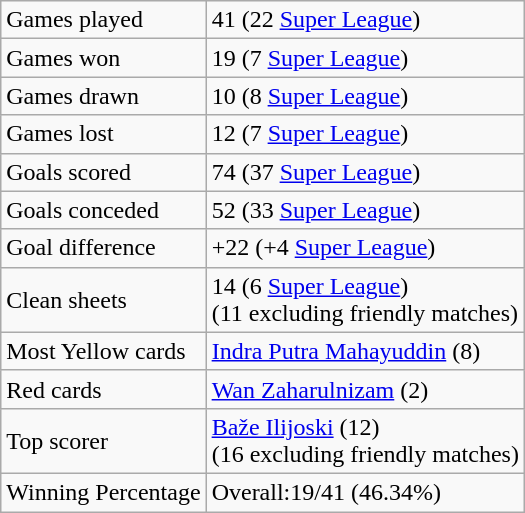<table class="wikitable">
<tr>
<td>Games played</td>
<td>41 (22 <a href='#'>Super League</a>)</td>
</tr>
<tr>
<td>Games won</td>
<td>19 (7 <a href='#'>Super League</a>)</td>
</tr>
<tr>
<td>Games drawn</td>
<td>10 (8 <a href='#'>Super League</a>)</td>
</tr>
<tr>
<td>Games lost</td>
<td>12 (7 <a href='#'>Super League</a>)</td>
</tr>
<tr>
<td>Goals scored</td>
<td>74 (37 <a href='#'>Super League</a>)</td>
</tr>
<tr>
<td>Goals conceded</td>
<td>52 (33 <a href='#'>Super League</a>)</td>
</tr>
<tr>
<td>Goal difference</td>
<td>+22 (+4 <a href='#'>Super League</a>)</td>
</tr>
<tr>
<td>Clean sheets</td>
<td>14 (6 <a href='#'>Super League</a>)<br>(11 excluding friendly matches)</td>
</tr>
<tr>
<td>Most Yellow cards</td>
<td><a href='#'>Indra Putra Mahayuddin</a> (8)</td>
</tr>
<tr>
<td>Red cards</td>
<td><a href='#'>Wan Zaharulnizam</a> (2)</td>
</tr>
<tr>
<td>Top scorer</td>
<td><a href='#'>Baže Ilijoski</a> (12)<br>(16 excluding friendly matches)</td>
</tr>
<tr>
<td>Winning Percentage</td>
<td>Overall:19/41 (46.34%)</td>
</tr>
</table>
